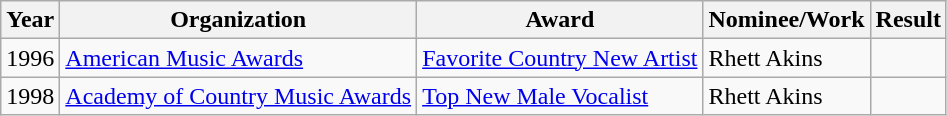<table class="wikitable">
<tr>
<th>Year</th>
<th>Organization</th>
<th>Award</th>
<th>Nominee/Work</th>
<th>Result</th>
</tr>
<tr>
<td>1996</td>
<td><a href='#'>American Music Awards</a></td>
<td><a href='#'>Favorite Country New Artist</a></td>
<td>Rhett Akins</td>
<td></td>
</tr>
<tr>
<td>1998</td>
<td><a href='#'>Academy of Country Music Awards</a></td>
<td><a href='#'>Top New Male Vocalist</a></td>
<td>Rhett Akins</td>
<td></td>
</tr>
</table>
